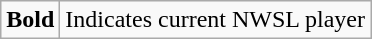<table class="wikitable">
<tr>
<td align=center><strong>Bold</strong></td>
<td>Indicates current NWSL player</td>
</tr>
</table>
